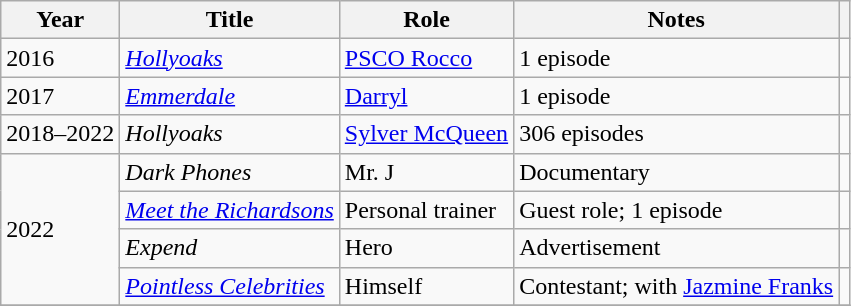<table class="wikitable sortable">
<tr>
<th>Year</th>
<th>Title</th>
<th>Role</th>
<th class="unsortable">Notes</th>
<th class="unsortable"></th>
</tr>
<tr>
<td>2016</td>
<td><em><a href='#'>Hollyoaks</a></em></td>
<td><a href='#'>PSCO Rocco</a></td>
<td>1 episode</td>
<td align="center"></td>
</tr>
<tr>
<td>2017</td>
<td><em><a href='#'>Emmerdale</a></em></td>
<td><a href='#'>Darryl</a></td>
<td>1 episode</td>
<td align="center"></td>
</tr>
<tr>
<td>2018–2022</td>
<td><em>Hollyoaks</em></td>
<td><a href='#'>Sylver McQueen</a></td>
<td>306 episodes</td>
<td align="center"></td>
</tr>
<tr>
<td rowspan="4">2022</td>
<td><em>Dark Phones</em></td>
<td>Mr. J</td>
<td>Documentary</td>
<td align="center"></td>
</tr>
<tr>
<td><em><a href='#'>Meet the Richardsons</a></em></td>
<td>Personal trainer</td>
<td>Guest role; 1 episode</td>
<td align="center"></td>
</tr>
<tr>
<td><em>Expend</em></td>
<td>Hero</td>
<td>Advertisement</td>
<td align="center"></td>
</tr>
<tr>
<td><em><a href='#'>Pointless Celebrities</a></em></td>
<td>Himself</td>
<td>Contestant; with <a href='#'>Jazmine Franks</a></td>
<td align="center"></td>
</tr>
<tr>
</tr>
</table>
